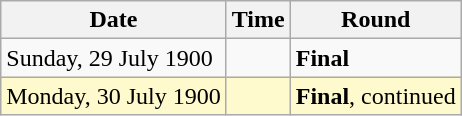<table class="wikitable">
<tr>
<th>Date</th>
<th>Time</th>
<th>Round</th>
</tr>
<tr>
<td>Sunday, 29 July 1900</td>
<td></td>
<td><strong>Final</strong></td>
</tr>
<tr style=background:lemonchiffon>
<td>Monday, 30 July 1900</td>
<td></td>
<td><strong>Final</strong>, continued</td>
</tr>
</table>
